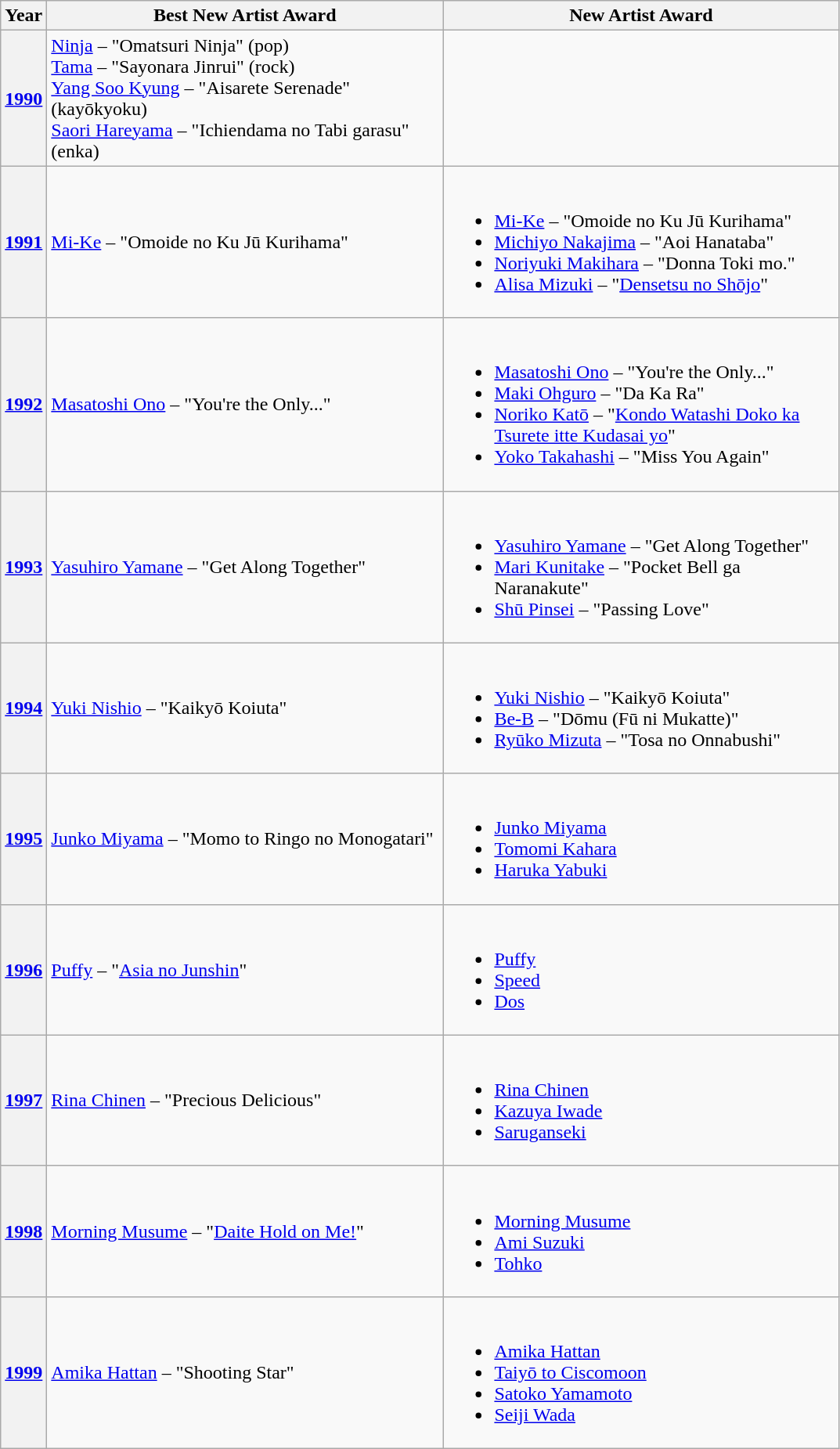<table class="wikitable plainrowheaders">
<tr>
<th scope="col" width=30px>Year</th>
<th scope="col" width=330px>Best New Artist Award</th>
<th scope="col" width=330px>New Artist Award</th>
</tr>
<tr>
<th scope="row" align="center"><a href='#'>1990</a></th>
<td><a href='#'>Ninja</a> – "Omatsuri Ninja" (pop)<br><a href='#'>Tama</a> – "Sayonara Jinrui" (rock)<br><a href='#'>Yang Soo Kyung</a> – "Aisarete Serenade" (kayōkyoku)<br><a href='#'>Saori Hareyama</a> – "Ichiendama no Tabi garasu" (enka)</td>
<td></td>
</tr>
<tr>
<th scope="row" align="center"><a href='#'>1991</a></th>
<td><a href='#'>Mi-Ke</a> – "Omoide no Ku Jū Kurihama"</td>
<td><br><ul><li><a href='#'>Mi-Ke</a> – "Omoide no Ku Jū Kurihama"</li><li><a href='#'>Michiyo Nakajima</a> – "Aoi Hanataba"</li><li><a href='#'>Noriyuki Makihara</a> – "Donna Toki mo."</li><li><a href='#'>Alisa Mizuki</a> – "<a href='#'>Densetsu no Shōjo</a>"</li></ul></td>
</tr>
<tr>
<th scope="row" align="center"><a href='#'>1992</a></th>
<td><a href='#'>Masatoshi Ono</a> – "You're the Only..."</td>
<td><br><ul><li><a href='#'>Masatoshi Ono</a> – "You're the Only..."</li><li><a href='#'>Maki Ohguro</a> – "Da Ka Ra"</li><li><a href='#'>Noriko Katō</a> – "<a href='#'>Kondo Watashi Doko ka Tsurete itte Kudasai yo</a>"</li><li><a href='#'>Yoko Takahashi</a> – "Miss You Again"</li></ul></td>
</tr>
<tr>
<th scope="row" align="center"><a href='#'>1993</a></th>
<td><a href='#'>Yasuhiro Yamane</a> – "Get Along Together"</td>
<td><br><ul><li><a href='#'>Yasuhiro Yamane</a> – "Get Along Together"</li><li><a href='#'>Mari Kunitake</a> – "Pocket Bell ga Naranakute"</li><li><a href='#'>Shū Pinsei</a> – "Passing Love"</li></ul></td>
</tr>
<tr>
<th scope="row" align="center"><a href='#'>1994</a></th>
<td><a href='#'>Yuki Nishio</a> – "Kaikyō Koiuta"</td>
<td><br><ul><li><a href='#'>Yuki Nishio</a> – "Kaikyō Koiuta"</li><li><a href='#'>Be-B</a> – "Dōmu (Fū ni Mukatte)"</li><li><a href='#'>Ryūko Mizuta</a> – "Tosa no Onnabushi"</li></ul></td>
</tr>
<tr>
<th scope="row" align="center"><a href='#'>1995</a></th>
<td><a href='#'>Junko Miyama</a> – "Momo to Ringo no Monogatari"</td>
<td><br><ul><li><a href='#'>Junko Miyama</a></li><li><a href='#'>Tomomi Kahara</a></li><li><a href='#'>Haruka Yabuki</a></li></ul></td>
</tr>
<tr>
<th scope="row" align="center"><a href='#'>1996</a></th>
<td><a href='#'>Puffy</a> – "<a href='#'>Asia no Junshin</a>"</td>
<td><br><ul><li><a href='#'>Puffy</a></li><li><a href='#'>Speed</a></li><li><a href='#'>Dos</a></li></ul></td>
</tr>
<tr>
<th scope="row" align="center"><a href='#'>1997</a></th>
<td><a href='#'>Rina Chinen</a> – "Precious Delicious"</td>
<td><br><ul><li><a href='#'>Rina Chinen</a></li><li><a href='#'>Kazuya Iwade</a></li><li><a href='#'>Saruganseki</a></li></ul></td>
</tr>
<tr>
<th scope="row" align="center"><a href='#'>1998</a></th>
<td><a href='#'>Morning Musume</a> – "<a href='#'>Daite Hold on Me!</a>"</td>
<td><br><ul><li><a href='#'>Morning Musume</a></li><li><a href='#'>Ami Suzuki</a></li><li><a href='#'>Tohko</a></li></ul></td>
</tr>
<tr>
<th scope="row" align="center"><a href='#'>1999</a></th>
<td><a href='#'>Amika Hattan</a> – "Shooting Star"</td>
<td><br><ul><li><a href='#'>Amika Hattan</a></li><li><a href='#'>Taiyō to Ciscomoon</a></li><li><a href='#'>Satoko Yamamoto</a></li><li><a href='#'>Seiji Wada</a></li></ul></td>
</tr>
</table>
